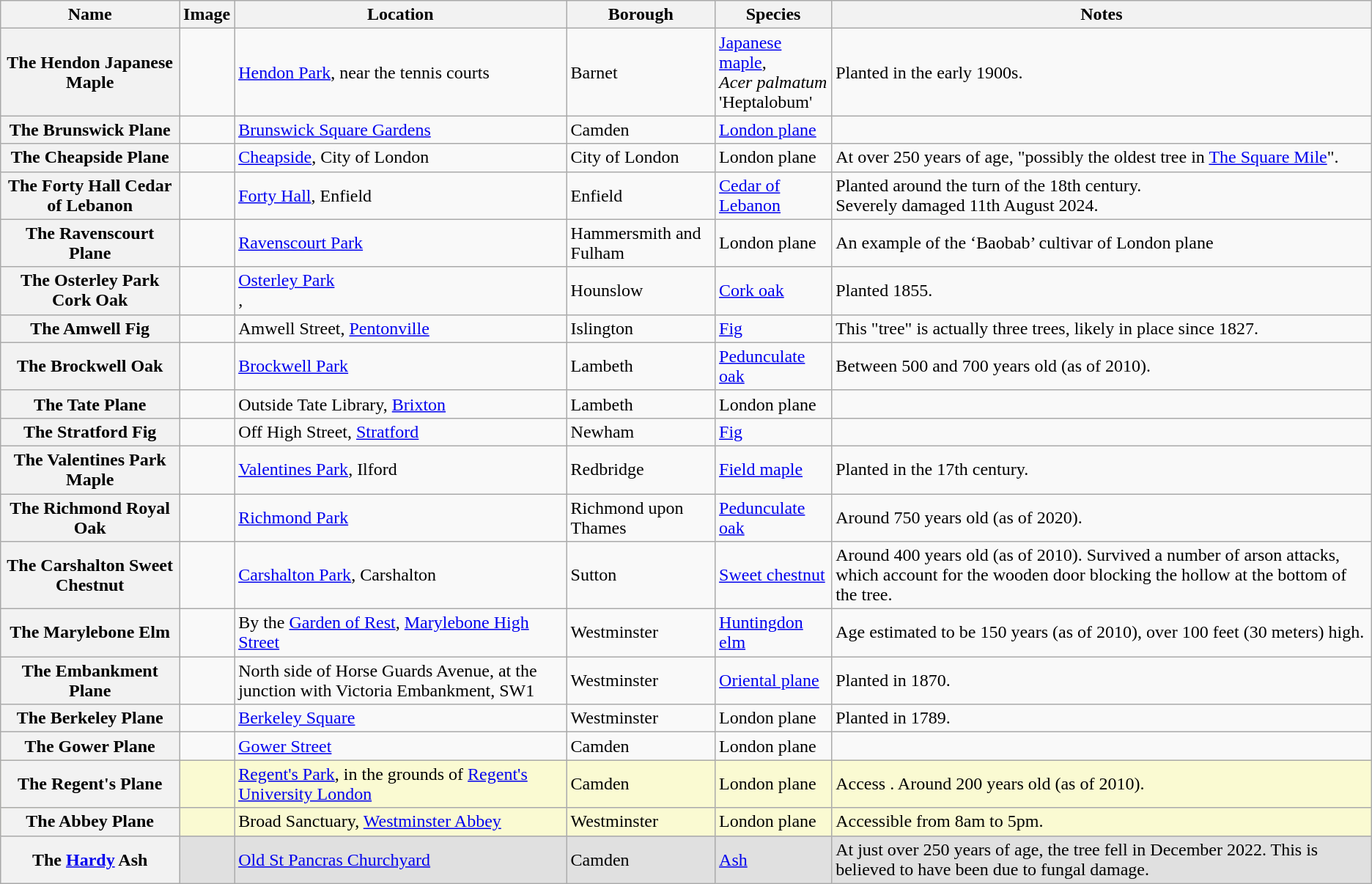<table class="wikitable sortable">
<tr>
<th scope="col">Name</th>
<th class="unsortable">Image</th>
<th scope="col">Location</th>
<th scope="col">Borough</th>
<th scope="col">Species</th>
<th class="unsortable">Notes</th>
</tr>
<tr>
<th scope="row">The Hendon Japanese Maple</th>
<td></td>
<td><a href='#'>Hendon Park</a>, near the tennis courts<br></td>
<td>Barnet</td>
<td><a href='#'>Japanese maple</a>,<br><em>Acer palmatum</em><br>'Heptalobum'</td>
<td>Planted in the early 1900s.</td>
</tr>
<tr>
<th scope="row">The Brunswick Plane</th>
<td></td>
<td><a href='#'>Brunswick Square Gardens</a><br></td>
<td>Camden</td>
<td><a href='#'>London plane</a></td>
<td></td>
</tr>
<tr>
<th scope="row">The Cheapside Plane</th>
<td></td>
<td><a href='#'>Cheapside</a>, City of London<br></td>
<td>City of London</td>
<td>London plane</td>
<td>At over 250 years of age, "possibly the oldest tree in <a href='#'>The Square Mile</a>".</td>
</tr>
<tr>
<th scope="row">The Forty Hall Cedar of Lebanon</th>
<td></td>
<td><a href='#'>Forty Hall</a>, Enfield<br></td>
<td>Enfield</td>
<td><a href='#'>Cedar of Lebanon</a></td>
<td>Planted around the turn of the 18th century.<br>Severely damaged 11th August 2024.</td>
</tr>
<tr>
<th scope="row">The Ravenscourt Plane</th>
<td></td>
<td><a href='#'>Ravenscourt Park</a><br></td>
<td>Hammersmith and Fulham</td>
<td>London plane</td>
<td>An example of the ‘Baobab’ cultivar of London plane</td>
</tr>
<tr>
<th scope="row">The Osterley Park Cork Oak</th>
<td></td>
<td><a href='#'>Osterley Park</a><br>,</td>
<td>Hounslow</td>
<td><a href='#'>Cork oak</a></td>
<td>Planted 1855.</td>
</tr>
<tr>
<th scope="row">The Amwell Fig</th>
<td></td>
<td>Amwell Street, <a href='#'>Pentonville</a><br></td>
<td>Islington</td>
<td><a href='#'>Fig</a></td>
<td>This "tree" is actually three trees, likely in place since 1827.</td>
</tr>
<tr>
<th scope="row">The Brockwell Oak</th>
<td></td>
<td><a href='#'>Brockwell Park</a><br></td>
<td>Lambeth</td>
<td><a href='#'>Pedunculate oak</a></td>
<td>Between 500 and 700 years old (as of 2010).</td>
</tr>
<tr>
<th scope="row">The Tate Plane</th>
<td></td>
<td>Outside Tate Library, <a href='#'>Brixton</a><br></td>
<td>Lambeth</td>
<td>London plane</td>
<td></td>
</tr>
<tr>
<th scope="row">The Stratford Fig</th>
<td></td>
<td>Off High Street, <a href='#'>Stratford</a><br></td>
<td>Newham</td>
<td><a href='#'>Fig</a></td>
<td></td>
</tr>
<tr>
<th scope="row">The Valentines Park Maple</th>
<td></td>
<td><a href='#'>Valentines Park</a>, Ilford<br></td>
<td>Redbridge</td>
<td><a href='#'>Field maple</a></td>
<td>Planted in the 17th century.</td>
</tr>
<tr>
<th scope="row">The Richmond Royal Oak</th>
<td></td>
<td><a href='#'>Richmond Park</a><br></td>
<td>Richmond upon Thames</td>
<td><a href='#'>Pedunculate oak</a></td>
<td>Around 750 years old (as of 2020).</td>
</tr>
<tr>
<th scope="row">The Carshalton Sweet Chestnut</th>
<td></td>
<td><a href='#'>Carshalton Park</a>, Carshalton<br></td>
<td>Sutton</td>
<td><a href='#'>Sweet chestnut</a></td>
<td>Around 400 years old (as of 2010). Survived a number of arson attacks, which account for the wooden door blocking the hollow at the bottom of the tree.</td>
</tr>
<tr>
<th scope="row">The Marylebone Elm</th>
<td></td>
<td>By the <a href='#'>Garden of Rest</a>, <a href='#'>Marylebone High Street</a><br></td>
<td>Westminster</td>
<td><a href='#'>Huntingdon elm</a></td>
<td>Age estimated to be 150 years (as of 2010), over 100 feet (30 meters) high.</td>
</tr>
<tr>
<th scope="row">The Embankment Plane</th>
<td></td>
<td>North side of Horse Guards Avenue, at the junction with Victoria Embankment, SW1<br></td>
<td>Westminster</td>
<td><a href='#'>Oriental plane</a></td>
<td>Planted in 1870.</td>
</tr>
<tr>
<th scope="row">The Berkeley Plane</th>
<td></td>
<td><a href='#'>Berkeley Square</a><br></td>
<td>Westminster</td>
<td>London plane</td>
<td>Planted in 1789.</td>
</tr>
<tr>
<th scope="row">The Gower Plane</th>
<td></td>
<td><a href='#'>Gower Street</a><br></td>
<td>Camden</td>
<td>London plane</td>
<td></td>
</tr>
<tr style="background: #FAFAD2;">
<th scope="row">The Regent's Plane</th>
<td></td>
<td><a href='#'>Regent's Park</a>, in the grounds of <a href='#'>Regent's University London</a><br></td>
<td>Camden</td>
<td>London plane</td>
<td>Access . Around 200 years old (as of 2010).</td>
</tr>
<tr style="background: #FAFAD2;">
<th scope="row">The Abbey Plane</th>
<td></td>
<td>Broad Sanctuary, <a href='#'>Westminster Abbey</a><br></td>
<td>Westminster</td>
<td>London plane</td>
<td>Accessible from 8am to 5pm.</td>
</tr>
<tr style="background: #E0E0E0;">
<th scope="row">The <a href='#'>Hardy</a> Ash</th>
<td></td>
<td><a href='#'>Old St Pancras Churchyard</a><br></td>
<td>Camden</td>
<td><a href='#'>Ash</a></td>
<td>At just over 250 years of age, the tree fell in December 2022. This is believed to have been due to fungal damage.</td>
</tr>
</table>
